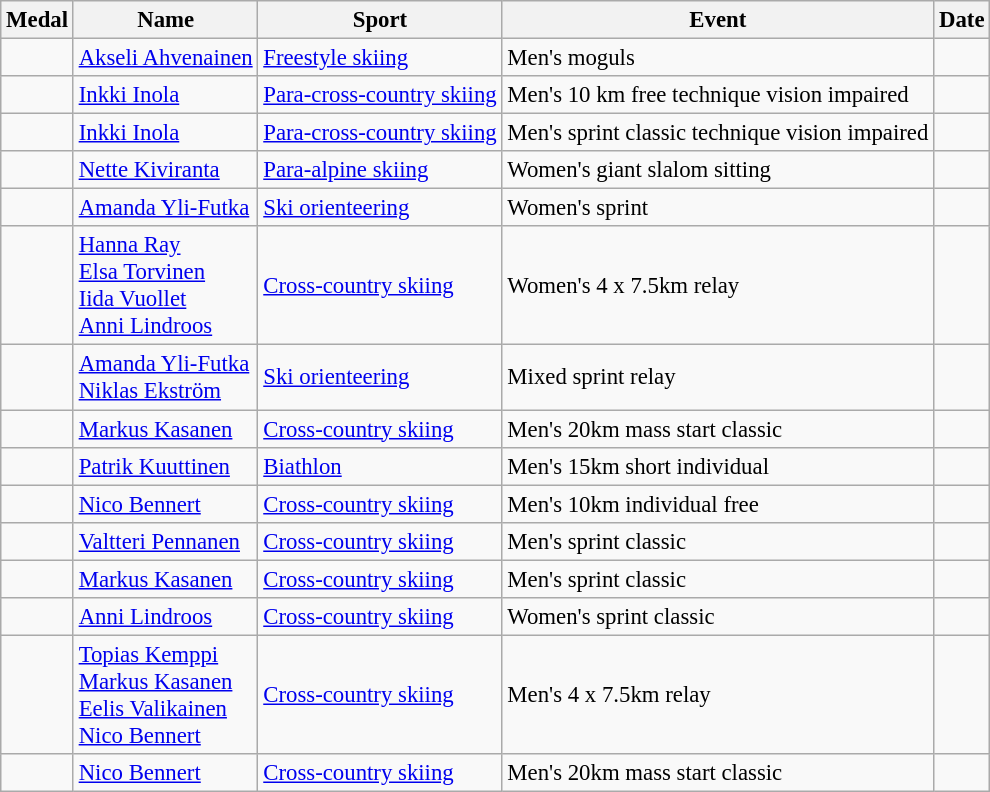<table class="wikitable sortable" style="font-size:95%;">
<tr>
<th>Medal</th>
<th>Name</th>
<th>Sport</th>
<th>Event</th>
<th>Date</th>
</tr>
<tr>
<td></td>
<td><a href='#'>Akseli Ahvenainen</a></td>
<td><a href='#'>Freestyle skiing</a></td>
<td>Men's moguls</td>
<td></td>
</tr>
<tr>
<td></td>
<td><a href='#'>Inkki Inola</a></td>
<td><a href='#'>Para-cross-country skiing</a></td>
<td>Men's 10 km free technique vision impaired</td>
<td></td>
</tr>
<tr>
<td></td>
<td><a href='#'>Inkki Inola</a></td>
<td><a href='#'>Para-cross-country skiing</a></td>
<td>Men's sprint classic technique vision impaired</td>
<td></td>
</tr>
<tr>
<td></td>
<td><a href='#'>Nette Kiviranta</a></td>
<td><a href='#'>Para-alpine skiing</a></td>
<td>Women's giant slalom sitting</td>
<td></td>
</tr>
<tr>
<td></td>
<td><a href='#'>Amanda Yli-Futka</a></td>
<td><a href='#'>Ski orienteering</a></td>
<td>Women's sprint</td>
<td></td>
</tr>
<tr>
<td></td>
<td><a href='#'>Hanna Ray</a><br><a href='#'>Elsa Torvinen</a><br><a href='#'>Iida Vuollet</a><br><a href='#'>Anni Lindroos</a></td>
<td><a href='#'>Cross-country skiing</a></td>
<td>Women's 4 x 7.5km relay</td>
<td></td>
</tr>
<tr>
<td></td>
<td><a href='#'>Amanda Yli-Futka</a><br><a href='#'>Niklas Ekström</a></td>
<td><a href='#'>Ski orienteering</a></td>
<td>Mixed sprint relay</td>
<td></td>
</tr>
<tr>
<td></td>
<td><a href='#'>Markus Kasanen</a></td>
<td><a href='#'>Cross-country skiing</a></td>
<td>Men's 20km mass start classic</td>
<td></td>
</tr>
<tr>
<td></td>
<td><a href='#'>Patrik Kuuttinen</a></td>
<td><a href='#'>Biathlon</a></td>
<td>Men's 15km short individual</td>
<td></td>
</tr>
<tr>
<td></td>
<td><a href='#'>Nico Bennert</a></td>
<td><a href='#'>Cross-country skiing</a></td>
<td>Men's 10km individual free</td>
<td></td>
</tr>
<tr>
<td></td>
<td><a href='#'>Valtteri Pennanen</a></td>
<td><a href='#'>Cross-country skiing</a></td>
<td>Men's sprint classic</td>
<td></td>
</tr>
<tr>
<td></td>
<td><a href='#'>Markus Kasanen</a></td>
<td><a href='#'>Cross-country skiing</a></td>
<td>Men's sprint classic</td>
<td></td>
</tr>
<tr>
<td></td>
<td><a href='#'>Anni Lindroos</a></td>
<td><a href='#'>Cross-country skiing</a></td>
<td>Women's sprint classic</td>
<td></td>
</tr>
<tr>
<td></td>
<td><a href='#'>Topias Kemppi</a><br><a href='#'>Markus Kasanen</a><br><a href='#'>Eelis Valikainen</a><br><a href='#'>Nico Bennert</a></td>
<td><a href='#'>Cross-country skiing</a></td>
<td>Men's 4 x 7.5km relay</td>
<td></td>
</tr>
<tr>
<td></td>
<td><a href='#'>Nico Bennert</a></td>
<td><a href='#'>Cross-country skiing</a></td>
<td>Men's 20km mass start classic</td>
<td></td>
</tr>
</table>
